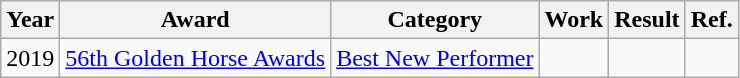<table class="wikitable plainrowheaders">
<tr>
<th>Year</th>
<th>Award</th>
<th>Category</th>
<th>Work</th>
<th>Result</th>
<th>Ref.</th>
</tr>
<tr>
<td>2019</td>
<td><a href='#'>56th Golden Horse Awards</a></td>
<td><a href='#'>Best New Performer</a></td>
<td><em></em></td>
<td></td>
<td></td>
</tr>
</table>
